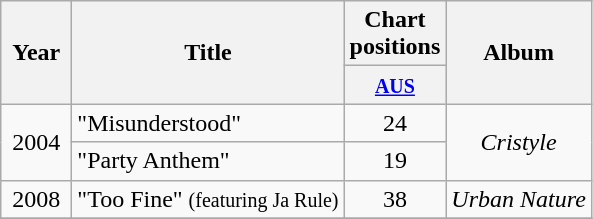<table class="wikitable">
<tr>
<th width="40" rowspan=2>Year</th>
<th rowspan=2>Title</th>
<th colspan="1">Chart positions</th>
<th rowspan=2>Album</th>
</tr>
<tr bgcolor="#DDDDDD">
<th width="40"><small><a href='#'>AUS</a></small><br></th>
</tr>
<tr>
<td align="center" rowspan=2>2004</td>
<td>"Misunderstood"</td>
<td align="center">24</td>
<td align="center" rowspan=2><em>Cristyle</em></td>
</tr>
<tr>
<td>"Party Anthem"</td>
<td align="center">19</td>
</tr>
<tr>
<td align="center" rowspan=1>2008</td>
<td>"Too Fine" <small>(featuring Ja Rule)</small></td>
<td align="center">38</td>
<td align="center" rowspan=1><em>Urban Nature</em></td>
</tr>
<tr>
</tr>
</table>
